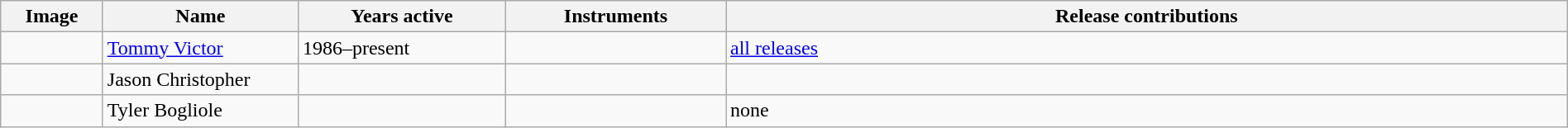<table class="wikitable" border="1" width="100%">
<tr>
<th width="75">Image</th>
<th width="150">Name</th>
<th width="160">Years active</th>
<th width="170">Instruments</th>
<th>Release contributions</th>
</tr>
<tr>
<td></td>
<td><a href='#'>Tommy Victor</a></td>
<td>1986–present</td>
<td></td>
<td><a href='#'>all releases</a></td>
</tr>
<tr>
<td></td>
<td>Jason Christopher</td>
<td></td>
<td></td>
<td></td>
</tr>
<tr>
<td></td>
<td>Tyler Bogliole</td>
<td></td>
<td></td>
<td>none</td>
</tr>
</table>
